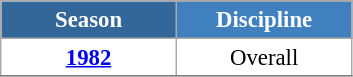<table class="wikitable" style="font-size:95%; text-align:center; border:grey solid 1px; border-collapse:collapse; background:#ffffff;">
<tr style="background-color:#369; color:white;">
<td rowspan="2" colspan="1" style="width:110px"><strong>Season</strong></td>
</tr>
<tr style="background-color:#4180be; color:white;">
<td style="width:110px"><strong>Discipline</strong></td>
</tr>
<tr>
<td><strong><a href='#'>1982</a></strong></td>
<td>Overall</td>
</tr>
<tr>
</tr>
</table>
